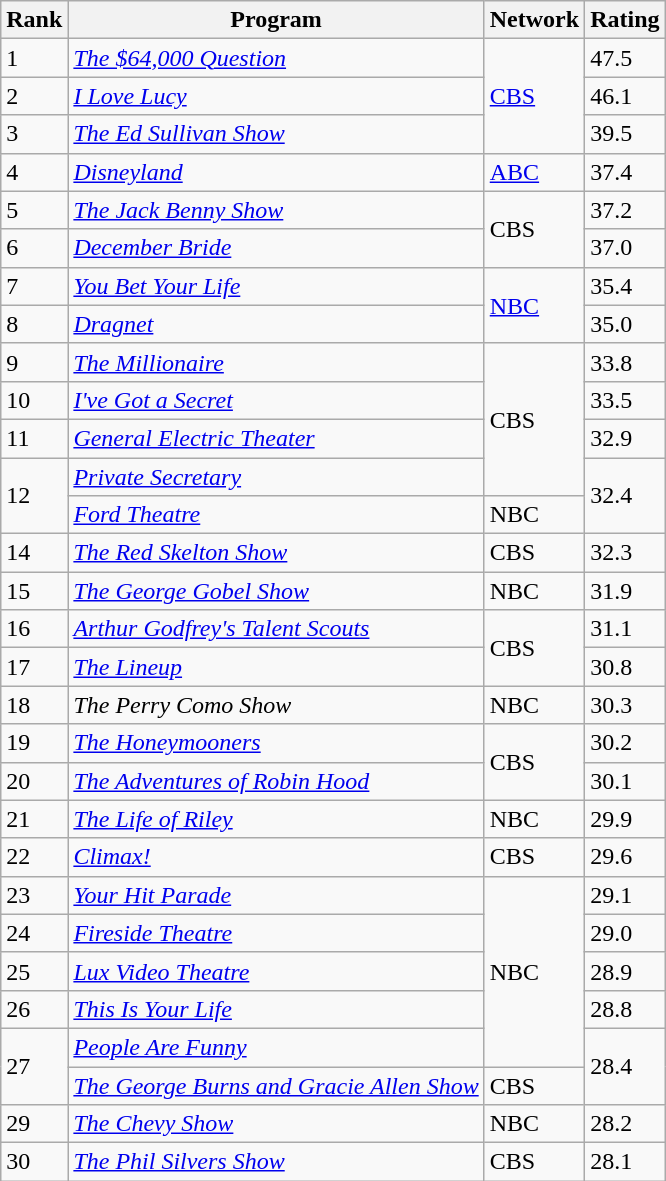<table class="wikitable">
<tr>
<th>Rank</th>
<th>Program</th>
<th>Network</th>
<th>Rating</th>
</tr>
<tr>
<td>1</td>
<td><em><a href='#'>The $64,000 Question</a></em></td>
<td rowspan="3"><a href='#'>CBS</a></td>
<td>47.5</td>
</tr>
<tr>
<td>2</td>
<td><em><a href='#'>I Love Lucy</a></em></td>
<td>46.1</td>
</tr>
<tr>
<td>3</td>
<td><em><a href='#'>The Ed Sullivan Show</a></em></td>
<td>39.5</td>
</tr>
<tr>
<td>4</td>
<td><em><a href='#'>Disneyland</a></em></td>
<td><a href='#'>ABC</a></td>
<td>37.4</td>
</tr>
<tr>
<td>5</td>
<td><em><a href='#'>The Jack Benny Show</a></em></td>
<td rowspan="2">CBS</td>
<td>37.2</td>
</tr>
<tr>
<td>6</td>
<td><em><a href='#'>December Bride</a></em></td>
<td>37.0</td>
</tr>
<tr>
<td>7</td>
<td><em><a href='#'>You Bet Your Life</a></em></td>
<td rowspan="2"><a href='#'>NBC</a></td>
<td>35.4</td>
</tr>
<tr>
<td>8</td>
<td><em><a href='#'>Dragnet</a></em></td>
<td>35.0</td>
</tr>
<tr>
<td>9</td>
<td><em><a href='#'>The Millionaire</a></em></td>
<td rowspan="4">CBS</td>
<td>33.8</td>
</tr>
<tr>
<td>10</td>
<td><em><a href='#'>I've Got a Secret</a></em></td>
<td>33.5</td>
</tr>
<tr>
<td>11</td>
<td><em><a href='#'>General Electric Theater</a></em></td>
<td>32.9</td>
</tr>
<tr>
<td rowspan="2">12</td>
<td><em><a href='#'>Private Secretary</a></em></td>
<td rowspan="2">32.4</td>
</tr>
<tr>
<td><em><a href='#'>Ford Theatre</a></em></td>
<td>NBC</td>
</tr>
<tr>
<td>14</td>
<td><em><a href='#'>The Red Skelton Show</a></em></td>
<td>CBS</td>
<td>32.3</td>
</tr>
<tr>
<td>15</td>
<td><em><a href='#'>The George Gobel Show</a></em></td>
<td>NBC</td>
<td>31.9</td>
</tr>
<tr>
<td>16</td>
<td><em><a href='#'>Arthur Godfrey's Talent Scouts</a></em></td>
<td rowspan="2">CBS</td>
<td>31.1</td>
</tr>
<tr>
<td>17</td>
<td><em><a href='#'>The Lineup</a></em></td>
<td>30.8</td>
</tr>
<tr>
<td>18</td>
<td><em>The Perry Como Show</em></td>
<td>NBC</td>
<td>30.3</td>
</tr>
<tr>
<td>19</td>
<td><em><a href='#'>The Honeymooners</a></em></td>
<td rowspan="2">CBS</td>
<td>30.2</td>
</tr>
<tr>
<td>20</td>
<td><em><a href='#'>The Adventures of Robin Hood</a></em></td>
<td>30.1</td>
</tr>
<tr>
<td>21</td>
<td><em><a href='#'>The Life of Riley</a></em></td>
<td>NBC</td>
<td>29.9</td>
</tr>
<tr>
<td>22</td>
<td><em><a href='#'>Climax!</a></em></td>
<td>CBS</td>
<td>29.6</td>
</tr>
<tr>
<td>23</td>
<td><em><a href='#'>Your Hit Parade</a></em></td>
<td rowspan="5">NBC</td>
<td>29.1</td>
</tr>
<tr>
<td>24</td>
<td><em><a href='#'>Fireside Theatre</a></em></td>
<td>29.0</td>
</tr>
<tr>
<td>25</td>
<td><em><a href='#'>Lux Video Theatre</a></em></td>
<td>28.9</td>
</tr>
<tr>
<td>26</td>
<td><em><a href='#'>This Is Your Life</a></em></td>
<td>28.8</td>
</tr>
<tr>
<td rowspan="2">27</td>
<td><em><a href='#'>People Are Funny</a></em></td>
<td rowspan="2">28.4</td>
</tr>
<tr>
<td><em><a href='#'>The George Burns and Gracie Allen Show</a></em></td>
<td>CBS</td>
</tr>
<tr>
<td>29</td>
<td><em><a href='#'>The Chevy Show</a></em></td>
<td>NBC</td>
<td>28.2</td>
</tr>
<tr>
<td>30</td>
<td><em><a href='#'>The Phil Silvers Show</a></em></td>
<td>CBS</td>
<td>28.1</td>
</tr>
</table>
